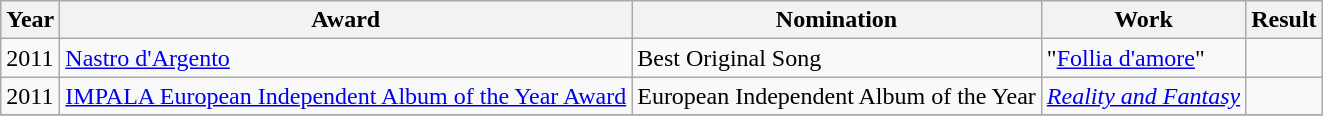<table class="wikitable">
<tr>
<th>Year</th>
<th>Award</th>
<th>Nomination</th>
<th>Work</th>
<th>Result</th>
</tr>
<tr>
<td>2011</td>
<td><a href='#'>Nastro d'Argento</a></td>
<td>Best Original Song</td>
<td>"<a href='#'>Follia d'amore</a>"</td>
<td></td>
</tr>
<tr>
<td>2011</td>
<td><a href='#'>IMPALA European Independent Album of the Year Award</a></td>
<td>European Independent Album of the Year</td>
<td><em><a href='#'>Reality and Fantasy</a></em></td>
<td></td>
</tr>
<tr>
</tr>
</table>
